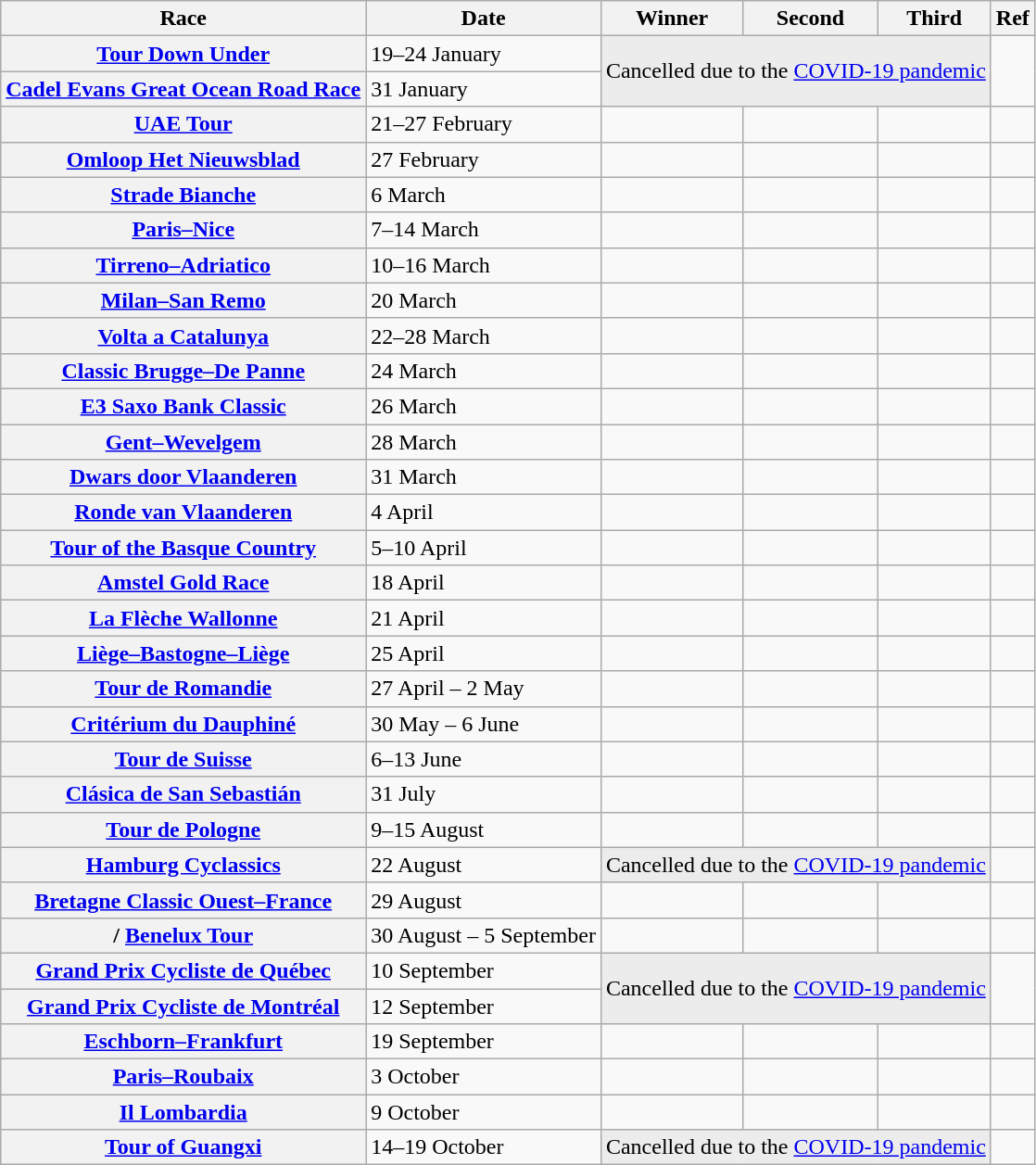<table class="wikitable plainrowheaders">
<tr>
<th>Race</th>
<th>Date</th>
<th>Winner</th>
<th>Second</th>
<th>Third</th>
<th>Ref</th>
</tr>
<tr>
<th scope=row> <a href='#'>Tour Down Under</a></th>
<td>19–24 January</td>
<td bgcolor=#ececec colspan="3" rowspan="2" align=center><span>Cancelled due to the <a href='#'>COVID-19 pandemic</a></span></td>
<td style="text-align: center;" rowspan="2"></td>
</tr>
<tr>
<th scope=row> <a href='#'>Cadel Evans Great Ocean Road Race</a></th>
<td>31 January</td>
</tr>
<tr>
<th scope=row> <a href='#'>UAE Tour</a></th>
<td>21–27 February</td>
<td></td>
<td></td>
<td></td>
<td align=center></td>
</tr>
<tr>
<th scope=row> <a href='#'>Omloop Het Nieuwsblad</a></th>
<td>27 February</td>
<td></td>
<td></td>
<td></td>
<td align=center></td>
</tr>
<tr>
<th scope=row> <a href='#'>Strade Bianche</a></th>
<td>6 March</td>
<td></td>
<td></td>
<td></td>
<td align=center></td>
</tr>
<tr>
<th scope=row> <a href='#'>Paris–Nice</a></th>
<td>7–14 March</td>
<td></td>
<td></td>
<td></td>
<td align=center></td>
</tr>
<tr>
<th scope=row> <a href='#'>Tirreno–Adriatico</a></th>
<td>10–16 March</td>
<td></td>
<td></td>
<td></td>
<td align=center></td>
</tr>
<tr>
<th scope=row> <a href='#'>Milan–San Remo</a></th>
<td>20 March</td>
<td></td>
<td></td>
<td></td>
<td align=center></td>
</tr>
<tr>
<th scope=row> <a href='#'>Volta a Catalunya</a></th>
<td>22–28 March</td>
<td></td>
<td></td>
<td></td>
<td align=center></td>
</tr>
<tr>
<th scope=row> <a href='#'>Classic Brugge–De Panne</a></th>
<td>24 March</td>
<td></td>
<td></td>
<td></td>
<td align=center></td>
</tr>
<tr>
<th scope=row> <a href='#'>E3 Saxo Bank Classic</a></th>
<td>26 March</td>
<td></td>
<td></td>
<td></td>
<td align=center></td>
</tr>
<tr>
<th scope=row> <a href='#'>Gent–Wevelgem</a></th>
<td>28 March</td>
<td></td>
<td></td>
<td></td>
<td align=center></td>
</tr>
<tr>
<th scope=row> <a href='#'>Dwars door Vlaanderen</a></th>
<td>31 March</td>
<td></td>
<td></td>
<td></td>
<td align=center></td>
</tr>
<tr>
<th scope=row> <a href='#'>Ronde van Vlaanderen</a></th>
<td>4 April</td>
<td></td>
<td></td>
<td></td>
<td align=center></td>
</tr>
<tr>
<th scope=row> <a href='#'>Tour of the Basque Country</a></th>
<td>5–10 April</td>
<td></td>
<td></td>
<td></td>
<td align=center></td>
</tr>
<tr>
<th scope=row> <a href='#'>Amstel Gold Race</a></th>
<td>18 April</td>
<td></td>
<td></td>
<td></td>
<td align=center></td>
</tr>
<tr>
<th scope=row> <a href='#'>La Flèche Wallonne</a></th>
<td>21 April</td>
<td></td>
<td></td>
<td></td>
<td align=center></td>
</tr>
<tr>
<th scope=row> <a href='#'>Liège–Bastogne–Liège</a></th>
<td>25 April</td>
<td></td>
<td></td>
<td></td>
<td align=center></td>
</tr>
<tr>
<th scope=row> <a href='#'>Tour de Romandie</a></th>
<td>27 April – 2 May</td>
<td></td>
<td></td>
<td></td>
<td align=center></td>
</tr>
<tr>
<th scope=row> <a href='#'>Critérium du Dauphiné</a></th>
<td>30 May – 6 June</td>
<td></td>
<td></td>
<td></td>
<td align=center></td>
</tr>
<tr>
<th scope=row> <a href='#'>Tour de Suisse</a></th>
<td>6–13 June</td>
<td></td>
<td></td>
<td></td>
<td align=center></td>
</tr>
<tr>
<th scope=row> <a href='#'>Clásica de San Sebastián</a></th>
<td>31 July</td>
<td></td>
<td></td>
<td></td>
<td align=center></td>
</tr>
<tr>
<th scope=row> <a href='#'>Tour de Pologne</a></th>
<td>9–15 August</td>
<td></td>
<td></td>
<td></td>
<td align=center></td>
</tr>
<tr>
<th scope=row> <a href='#'>Hamburg Cyclassics</a></th>
<td>22 August</td>
<td bgcolor=#ececec colspan="3" align=center><span>Cancelled due to the <a href='#'>COVID-19 pandemic</a></span></td>
<td align=center></td>
</tr>
<tr>
<th scope=row> <a href='#'>Bretagne Classic Ouest–France</a></th>
<td>29 August</td>
<td></td>
<td></td>
<td></td>
<td align=center></td>
</tr>
<tr>
<th scope=row>/ <a href='#'>Benelux Tour</a></th>
<td>30 August – 5 September</td>
<td></td>
<td></td>
<td></td>
<td align=center></td>
</tr>
<tr>
<th scope=row> <a href='#'>Grand Prix Cycliste de Québec</a></th>
<td>10 September</td>
<td bgcolor=#ececec colspan="3" rowspan="2" align=center><span>Cancelled due to the <a href='#'>COVID-19 pandemic</a></span></td>
<td align="center" rowspan="2"></td>
</tr>
<tr>
<th scope=row> <a href='#'>Grand Prix Cycliste de Montréal</a></th>
<td>12 September</td>
</tr>
<tr>
<th scope=row> <a href='#'>Eschborn–Frankfurt</a></th>
<td>19 September</td>
<td></td>
<td></td>
<td></td>
<td align=center></td>
</tr>
<tr>
<th scope=row> <a href='#'>Paris–Roubaix</a></th>
<td>3 October</td>
<td></td>
<td></td>
<td></td>
<td align=center></td>
</tr>
<tr>
<th scope=row> <a href='#'>Il Lombardia</a></th>
<td>9 October</td>
<td></td>
<td></td>
<td></td>
<td align=center></td>
</tr>
<tr>
<th scope=row> <a href='#'>Tour of Guangxi</a></th>
<td>14–19 October</td>
<td bgcolor=#ececec colspan="3" align=center><span>Cancelled due to the <a href='#'>COVID-19 pandemic</a></span></td>
<td align=center></td>
</tr>
</table>
